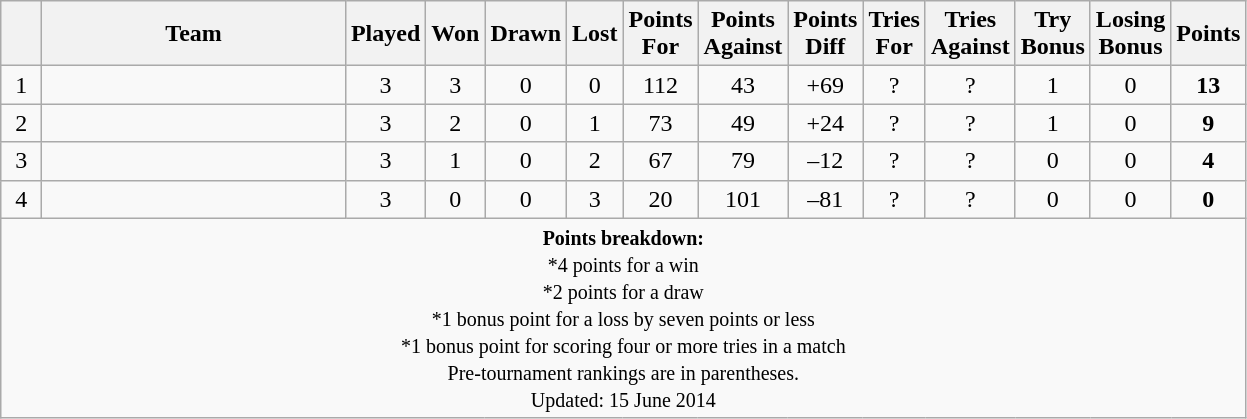<table class="wikitable" style="text-align: center;">
<tr>
<th bgcolor="#efefef" width="20"></th>
<th bgcolor="#efefef" width="195">Team</th>
<th bgcolor="#efefef" width="20">Played</th>
<th bgcolor="#efefef" width="20">Won</th>
<th bgcolor="#efefef" width="20">Drawn</th>
<th bgcolor="#efefef" width="20">Lost</th>
<th bgcolor="#efefef" width="20">Points For</th>
<th bgcolor="#efefef" width="20">Points Against</th>
<th bgcolor="#efefef" width="20">Points Diff</th>
<th bgcolor="#efefef" width="20">Tries For</th>
<th bgcolor="#efefef" width="20">Tries Against</th>
<th bgcolor="#efefef" width="20">Try Bonus</th>
<th bgcolor="#efefef" width="20">Losing Bonus</th>
<th bgcolor="#efefef" width="20">Points<br></th>
</tr>
<tr align=center>
<td>1</td>
<td align=left></td>
<td>3</td>
<td>3</td>
<td>0</td>
<td>0</td>
<td>112</td>
<td>43</td>
<td>+69</td>
<td>?</td>
<td>?</td>
<td>1</td>
<td>0</td>
<td><strong>13</strong></td>
</tr>
<tr align=center>
<td>2</td>
<td align=left></td>
<td>3</td>
<td>2</td>
<td>0</td>
<td>1</td>
<td>73</td>
<td>49</td>
<td>+24</td>
<td>?</td>
<td>?</td>
<td>1</td>
<td>0</td>
<td><strong>9</strong></td>
</tr>
<tr align=center>
<td>3</td>
<td align=left></td>
<td>3</td>
<td>1</td>
<td>0</td>
<td>2</td>
<td>67</td>
<td>79</td>
<td>–12</td>
<td>?</td>
<td>?</td>
<td>0</td>
<td>0</td>
<td><strong>4</strong></td>
</tr>
<tr align=center>
<td>4</td>
<td align=left></td>
<td>3</td>
<td>0</td>
<td>0</td>
<td>3</td>
<td>20</td>
<td>101</td>
<td>–81</td>
<td>?</td>
<td>?</td>
<td>0</td>
<td>0</td>
<td><strong>0</strong></td>
</tr>
<tr |align=left|>
<td colspan="14" style="border:0px"><small><strong>Points breakdown:</strong><br>*4 points for a win<br>*2 points for a draw<br>*1 bonus point for a loss by seven points or less<br>*1 bonus point for scoring four or more tries in a match<br>Pre-tournament rankings are in parentheses.<br>Updated: 15 June 2014</small></td>
</tr>
</table>
